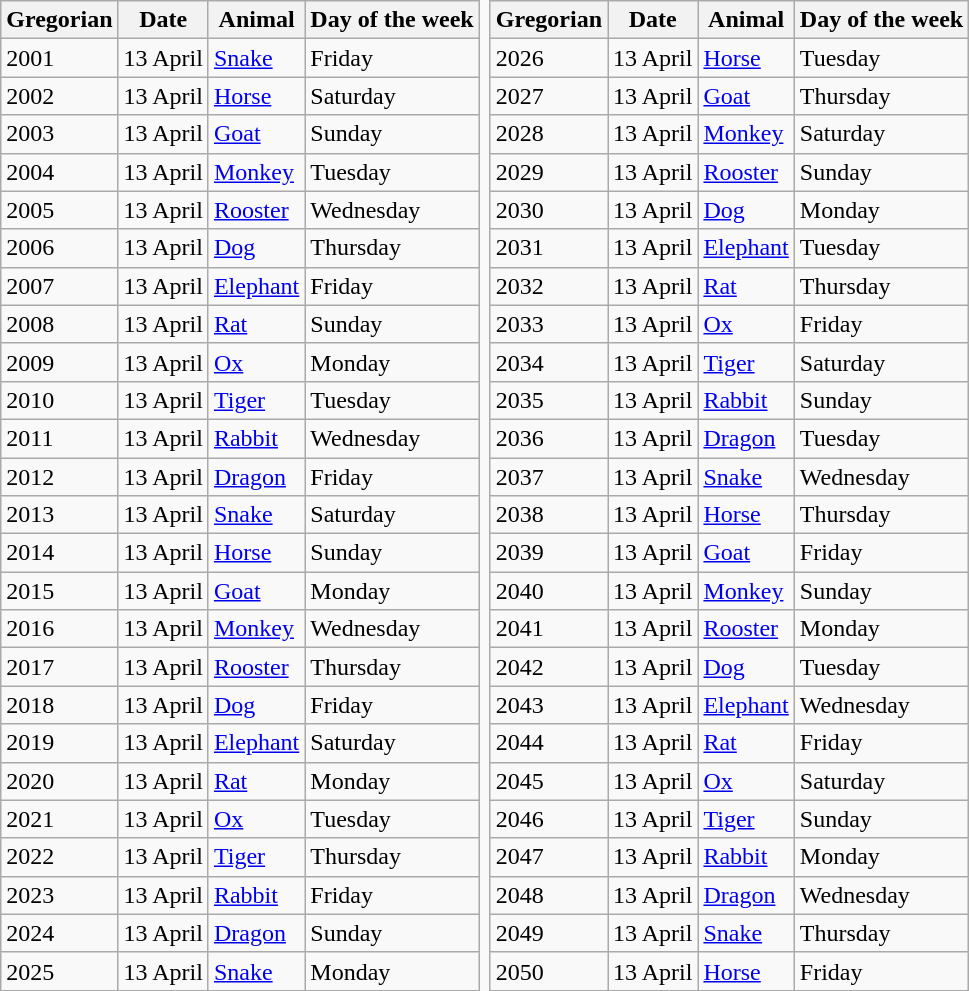<table class="wikitable" style="border:none;">
<tr>
<th>Gregorian</th>
<th>Date</th>
<th>Animal</th>
<th>Day of the week</th>
<td rowspan="26" style="border:none;"></td>
<th>Gregorian</th>
<th>Date</th>
<th>Animal</th>
<th>Day of the week</th>
</tr>
<tr>
<td>2001</td>
<td>13 April</td>
<td><a href='#'>Snake</a></td>
<td>Friday</td>
<td>2026</td>
<td>13 April</td>
<td><a href='#'>Horse</a></td>
<td>Tuesday</td>
</tr>
<tr>
<td>2002</td>
<td>13 April</td>
<td><a href='#'>Horse</a></td>
<td>Saturday</td>
<td>2027</td>
<td>13 April</td>
<td><a href='#'>Goat</a></td>
<td>Thursday</td>
</tr>
<tr>
<td>2003</td>
<td>13 April</td>
<td><a href='#'>Goat</a></td>
<td>Sunday</td>
<td>2028</td>
<td>13 April</td>
<td><a href='#'>Monkey</a></td>
<td>Saturday</td>
</tr>
<tr>
<td>2004</td>
<td>13 April</td>
<td><a href='#'>Monkey</a></td>
<td>Tuesday</td>
<td>2029</td>
<td>13 April</td>
<td><a href='#'>Rooster</a></td>
<td>Sunday</td>
</tr>
<tr>
<td>2005</td>
<td>13 April</td>
<td><a href='#'>Rooster</a></td>
<td>Wednesday</td>
<td>2030</td>
<td>13 April</td>
<td><a href='#'>Dog</a></td>
<td>Monday</td>
</tr>
<tr>
<td>2006</td>
<td>13 April</td>
<td><a href='#'>Dog</a></td>
<td>Thursday</td>
<td>2031</td>
<td>13 April</td>
<td><a href='#'>Elephant</a></td>
<td>Tuesday</td>
</tr>
<tr>
<td>2007</td>
<td>13 April</td>
<td><a href='#'>Elephant</a></td>
<td>Friday</td>
<td>2032</td>
<td>13 April</td>
<td><a href='#'>Rat</a></td>
<td>Thursday</td>
</tr>
<tr>
<td>2008</td>
<td>13 April</td>
<td><a href='#'>Rat</a></td>
<td>Sunday</td>
<td>2033</td>
<td>13 April</td>
<td><a href='#'>Ox</a></td>
<td>Friday</td>
</tr>
<tr>
<td>2009</td>
<td>13 April</td>
<td><a href='#'>Ox</a></td>
<td>Monday</td>
<td>2034</td>
<td>13 April</td>
<td><a href='#'>Tiger</a></td>
<td>Saturday</td>
</tr>
<tr>
<td>2010</td>
<td>13 April</td>
<td><a href='#'>Tiger</a></td>
<td>Tuesday</td>
<td>2035</td>
<td>13 April</td>
<td><a href='#'>Rabbit</a></td>
<td>Sunday</td>
</tr>
<tr>
<td>2011</td>
<td>13 April</td>
<td><a href='#'>Rabbit</a></td>
<td>Wednesday</td>
<td>2036</td>
<td>13 April</td>
<td><a href='#'>Dragon</a></td>
<td>Tuesday</td>
</tr>
<tr>
<td>2012</td>
<td>13 April</td>
<td><a href='#'>Dragon</a></td>
<td>Friday</td>
<td>2037</td>
<td>13 April</td>
<td><a href='#'>Snake</a></td>
<td>Wednesday</td>
</tr>
<tr>
<td>2013</td>
<td>13 April</td>
<td><a href='#'>Snake</a></td>
<td>Saturday</td>
<td>2038</td>
<td>13 April</td>
<td><a href='#'>Horse</a></td>
<td>Thursday</td>
</tr>
<tr>
<td>2014</td>
<td>13 April</td>
<td><a href='#'>Horse</a></td>
<td>Sunday</td>
<td>2039</td>
<td>13 April</td>
<td><a href='#'>Goat</a></td>
<td>Friday</td>
</tr>
<tr>
<td>2015</td>
<td>13 April</td>
<td><a href='#'>Goat</a></td>
<td>Monday</td>
<td>2040</td>
<td>13 April</td>
<td><a href='#'>Monkey</a></td>
<td>Sunday</td>
</tr>
<tr>
<td>2016</td>
<td>13 April</td>
<td><a href='#'>Monkey</a></td>
<td>Wednesday</td>
<td>2041</td>
<td>13 April</td>
<td><a href='#'>Rooster</a></td>
<td>Monday</td>
</tr>
<tr>
<td>2017</td>
<td>13 April</td>
<td><a href='#'>Rooster</a></td>
<td>Thursday</td>
<td>2042</td>
<td>13 April</td>
<td><a href='#'>Dog</a></td>
<td>Tuesday</td>
</tr>
<tr>
<td>2018</td>
<td>13 April</td>
<td><a href='#'>Dog</a></td>
<td>Friday</td>
<td>2043</td>
<td>13 April</td>
<td><a href='#'>Elephant</a></td>
<td>Wednesday</td>
</tr>
<tr>
<td>2019</td>
<td>13 April</td>
<td><a href='#'>Elephant</a></td>
<td>Saturday</td>
<td>2044</td>
<td>13 April</td>
<td><a href='#'>Rat</a></td>
<td>Friday</td>
</tr>
<tr>
<td>2020</td>
<td>13 April</td>
<td><a href='#'>Rat</a></td>
<td>Monday</td>
<td>2045</td>
<td>13 April</td>
<td><a href='#'>Ox</a></td>
<td>Saturday</td>
</tr>
<tr>
<td>2021</td>
<td>13 April</td>
<td><a href='#'>Ox</a></td>
<td>Tuesday</td>
<td>2046</td>
<td>13 April</td>
<td><a href='#'>Tiger</a></td>
<td>Sunday</td>
</tr>
<tr>
<td>2022</td>
<td>13 April</td>
<td><a href='#'>Tiger</a></td>
<td>Thursday</td>
<td>2047</td>
<td>13 April</td>
<td><a href='#'>Rabbit</a></td>
<td>Monday</td>
</tr>
<tr>
<td>2023</td>
<td>13 April</td>
<td><a href='#'>Rabbit</a></td>
<td>Friday</td>
<td>2048</td>
<td>13 April</td>
<td><a href='#'>Dragon</a></td>
<td>Wednesday</td>
</tr>
<tr>
<td>2024</td>
<td>13 April</td>
<td><a href='#'>Dragon</a></td>
<td>Sunday</td>
<td>2049</td>
<td>13 April</td>
<td><a href='#'>Snake</a></td>
<td>Thursday</td>
</tr>
<tr>
<td>2025</td>
<td>13 April</td>
<td><a href='#'>Snake</a></td>
<td>Monday</td>
<td>2050</td>
<td>13 April</td>
<td><a href='#'>Horse</a></td>
<td>Friday</td>
</tr>
</table>
